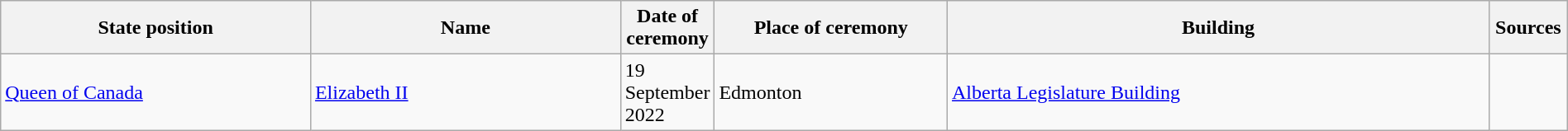<table class="wikitable" style="width:100%;">
<tr>
<th style="width:20%;">State position</th>
<th style="width:20%;">Name</th>
<th style="width:5%;">Date of ceremony</th>
<th style="width:15%;">Place of ceremony</th>
<th style="width:35%;">Building</th>
<th style="width:5%;">Sources</th>
</tr>
<tr>
<td><a href='#'>Queen of Canada</a></td>
<td><a href='#'>Elizabeth II</a></td>
<td>19 September 2022</td>
<td>Edmonton</td>
<td><a href='#'>Alberta Legislature Building</a></td>
<td></td>
</tr>
</table>
